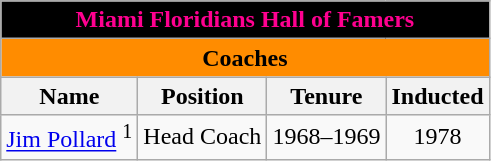<table class="wikitable" style="text-align:center">
<tr>
<th colspan="5" style="background:black; color:#FF0090;">Miami Floridians Hall of Famers</th>
</tr>
<tr>
<th colspan="5" style="text-align:center; background:#FF8C00; color:black;">Coaches</th>
</tr>
<tr>
<th>Name</th>
<th>Position</th>
<th>Tenure</th>
<th>Inducted</th>
</tr>
<tr>
<td><a href='#'>Jim Pollard</a> <sup>1</sup></td>
<td>Head Coach</td>
<td>1968–1969</td>
<td>1978</td>
</tr>
</table>
